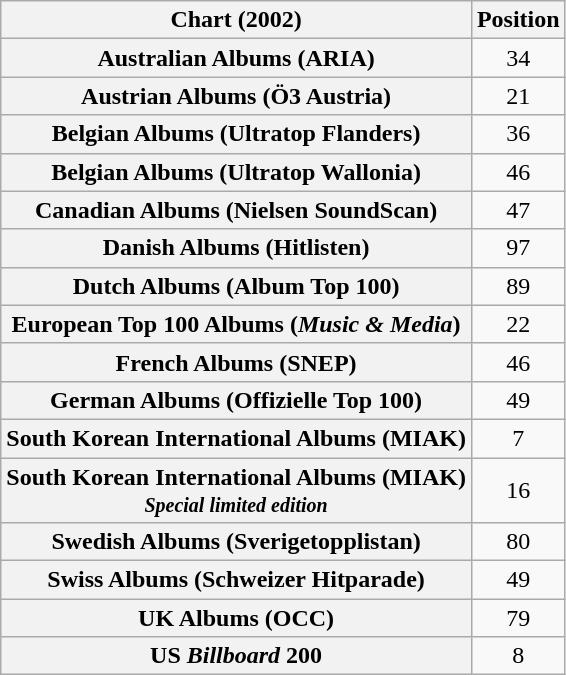<table class="wikitable sortable plainrowheaders" style="text-align:center">
<tr>
<th scope="col">Chart (2002)</th>
<th scope="col">Position</th>
</tr>
<tr>
<th scope="row">Australian Albums (ARIA)</th>
<td>34</td>
</tr>
<tr>
<th scope="row">Austrian Albums (Ö3 Austria)</th>
<td>21</td>
</tr>
<tr>
<th scope="row">Belgian Albums (Ultratop Flanders)</th>
<td>36</td>
</tr>
<tr>
<th scope="row">Belgian Albums (Ultratop Wallonia)</th>
<td>46</td>
</tr>
<tr>
<th scope="row">Canadian Albums (Nielsen SoundScan)</th>
<td>47</td>
</tr>
<tr>
<th scope="row">Danish Albums (Hitlisten)</th>
<td>97</td>
</tr>
<tr>
<th scope="row">Dutch Albums (Album Top 100)</th>
<td>89</td>
</tr>
<tr>
<th scope="row">European Top 100 Albums (<em>Music & Media</em>)</th>
<td>22</td>
</tr>
<tr>
<th scope="row">French Albums (SNEP)</th>
<td>46</td>
</tr>
<tr>
<th scope="row">German Albums (Offizielle Top 100)</th>
<td>49</td>
</tr>
<tr>
<th scope="row">South Korean International Albums (MIAK)</th>
<td>7</td>
</tr>
<tr>
<th scope="row">South Korean International Albums (MIAK)<br><small><em>Special limited edition</em></small></th>
<td>16</td>
</tr>
<tr>
<th scope="row">Swedish Albums (Sverigetopplistan)</th>
<td>80</td>
</tr>
<tr>
<th scope="row">Swiss Albums (Schweizer Hitparade)</th>
<td>49</td>
</tr>
<tr>
<th scope="row">UK Albums (OCC)</th>
<td>79</td>
</tr>
<tr>
<th scope="row">US <em>Billboard</em> 200</th>
<td>8</td>
</tr>
</table>
